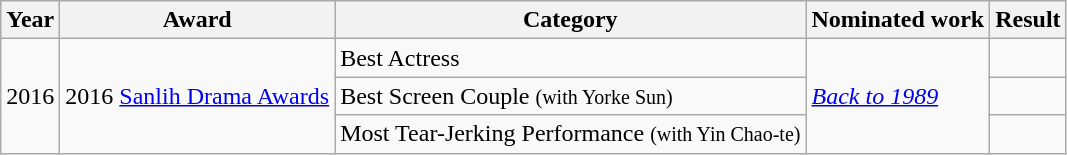<table class="wikitable sortable">
<tr>
<th>Year</th>
<th>Award</th>
<th>Category</th>
<th>Nominated work</th>
<th>Result</th>
</tr>
<tr>
<td rowspan=3>2016</td>
<td rowspan=3>2016 <a href='#'>Sanlih Drama Awards</a></td>
<td>Best Actress</td>
<td rowspan=3><em><a href='#'>Back to 1989</a></em></td>
<td></td>
</tr>
<tr>
<td>Best Screen Couple <small>(with Yorke Sun)</small></td>
<td></td>
</tr>
<tr>
<td>Most Tear-Jerking Performance <small>(with Yin Chao-te)</small></td>
<td></td>
</tr>
</table>
